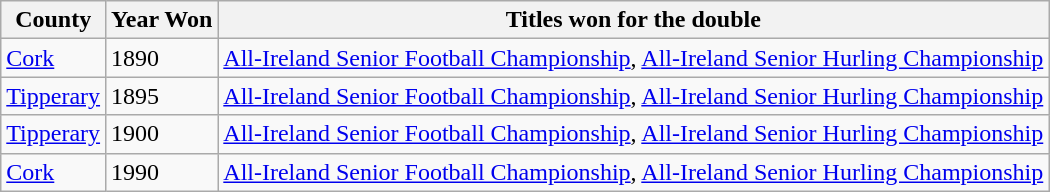<table class="wikitable">
<tr>
<th>County</th>
<th>Year Won</th>
<th>Titles won for the double</th>
</tr>
<tr>
<td><a href='#'>Cork</a></td>
<td>1890</td>
<td><a href='#'>All-Ireland Senior Football Championship</a>, <a href='#'>All-Ireland Senior Hurling Championship</a></td></td>
</tr>
<tr>
<td><a href='#'>Tipperary</a></td>
<td>1895</td>
<td><a href='#'>All-Ireland Senior Football Championship</a>, <a href='#'>All-Ireland Senior Hurling Championship</a></td></td>
</tr>
<tr>
<td><a href='#'>Tipperary</a></td>
<td>1900</td>
<td><a href='#'>All-Ireland Senior Football Championship</a>, <a href='#'>All-Ireland Senior Hurling Championship</a></td></td>
</tr>
<tr>
<td><a href='#'>Cork</a></td>
<td>1990</td>
<td><a href='#'>All-Ireland Senior Football Championship</a>, <a href='#'>All-Ireland Senior Hurling Championship</a></td></td>
</tr>
</table>
